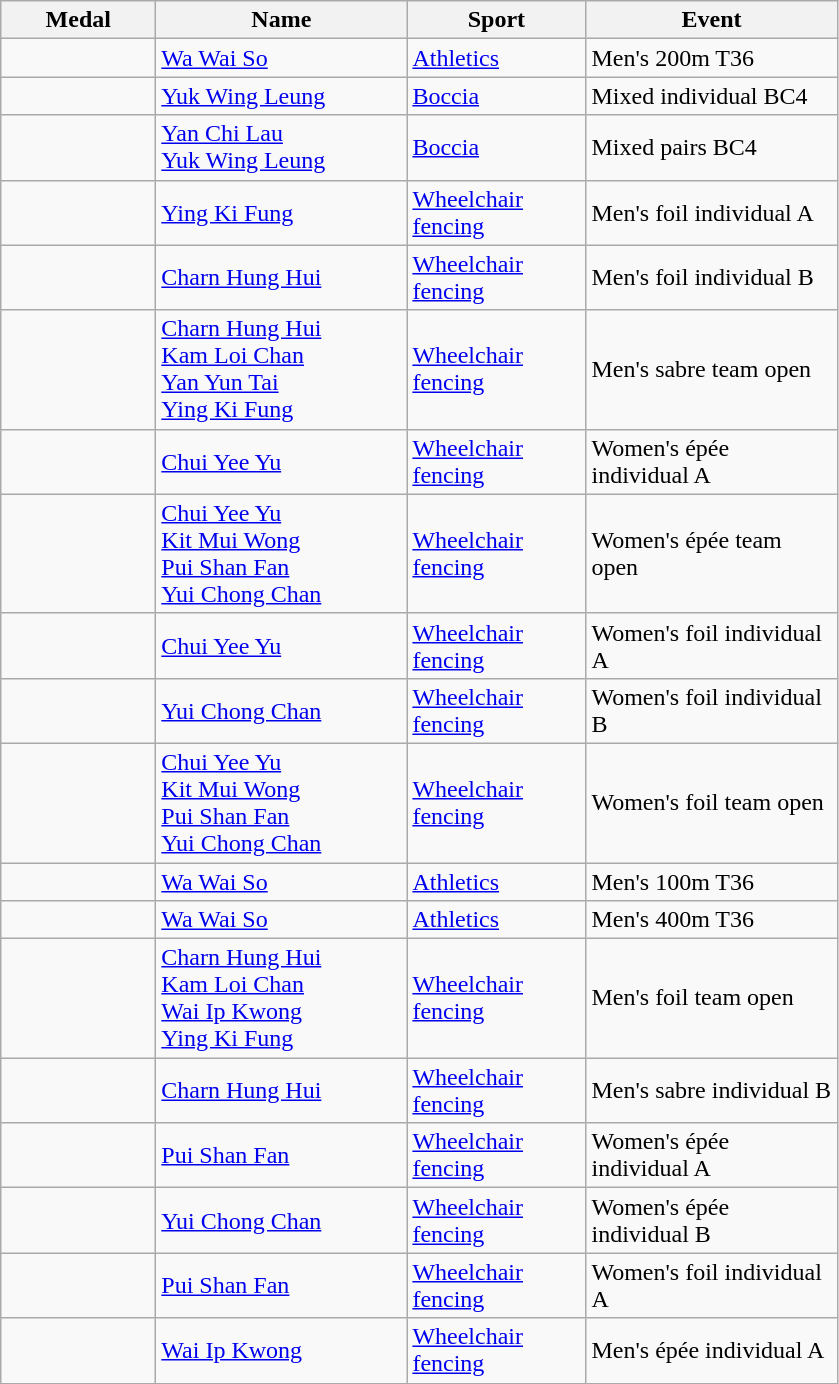<table class="wikitable">
<tr>
<th style="width:6em">Medal</th>
<th style="width:10em">Name</th>
<th style="width:7em">Sport</th>
<th style="width:10em">Event</th>
</tr>
<tr>
<td></td>
<td><a href='#'>Wa Wai So</a></td>
<td><a href='#'>Athletics</a></td>
<td>Men's 200m T36</td>
</tr>
<tr>
<td></td>
<td><a href='#'>Yuk Wing Leung</a></td>
<td><a href='#'>Boccia</a></td>
<td>Mixed individual BC4</td>
</tr>
<tr>
<td></td>
<td><a href='#'>Yan Chi Lau</a><br> <a href='#'>Yuk Wing Leung</a></td>
<td><a href='#'>Boccia</a></td>
<td>Mixed pairs BC4</td>
</tr>
<tr>
<td></td>
<td><a href='#'>Ying Ki Fung</a></td>
<td><a href='#'>Wheelchair fencing</a></td>
<td>Men's foil individual A</td>
</tr>
<tr>
<td></td>
<td><a href='#'>Charn Hung Hui</a></td>
<td><a href='#'>Wheelchair fencing</a></td>
<td>Men's foil individual B</td>
</tr>
<tr>
<td></td>
<td><a href='#'>Charn Hung Hui</a><br> <a href='#'>Kam Loi Chan</a><br> <a href='#'>Yan Yun Tai</a><br> <a href='#'>Ying Ki Fung</a></td>
<td><a href='#'>Wheelchair fencing</a></td>
<td>Men's sabre team open</td>
</tr>
<tr>
<td></td>
<td><a href='#'>Chui Yee Yu</a></td>
<td><a href='#'>Wheelchair fencing</a></td>
<td>Women's épée individual A</td>
</tr>
<tr>
<td></td>
<td><a href='#'>Chui Yee Yu</a><br> <a href='#'>Kit Mui Wong</a><br> <a href='#'>Pui Shan Fan</a><br> <a href='#'>Yui Chong Chan</a></td>
<td><a href='#'>Wheelchair fencing</a></td>
<td>Women's épée team open</td>
</tr>
<tr>
<td></td>
<td><a href='#'>Chui Yee Yu</a></td>
<td><a href='#'>Wheelchair fencing</a></td>
<td>Women's foil individual A</td>
</tr>
<tr>
<td></td>
<td><a href='#'>Yui Chong Chan</a></td>
<td><a href='#'>Wheelchair fencing</a></td>
<td>Women's foil individual B</td>
</tr>
<tr>
<td></td>
<td><a href='#'>Chui Yee Yu</a><br> <a href='#'>Kit Mui Wong</a><br> <a href='#'>Pui Shan Fan</a><br> <a href='#'>Yui Chong Chan</a></td>
<td><a href='#'>Wheelchair fencing</a></td>
<td>Women's foil team open</td>
</tr>
<tr>
<td></td>
<td><a href='#'>Wa Wai So</a></td>
<td><a href='#'>Athletics</a></td>
<td>Men's 100m T36</td>
</tr>
<tr>
<td></td>
<td><a href='#'>Wa Wai So</a></td>
<td><a href='#'>Athletics</a></td>
<td>Men's 400m T36</td>
</tr>
<tr>
<td></td>
<td><a href='#'>Charn Hung Hui</a><br> <a href='#'>Kam Loi Chan</a><br> <a href='#'>Wai Ip Kwong</a><br> <a href='#'>Ying Ki Fung</a></td>
<td><a href='#'>Wheelchair fencing</a></td>
<td>Men's foil team open</td>
</tr>
<tr>
<td></td>
<td><a href='#'>Charn Hung Hui</a></td>
<td><a href='#'>Wheelchair fencing</a></td>
<td>Men's sabre individual B</td>
</tr>
<tr>
<td></td>
<td><a href='#'>Pui Shan Fan</a></td>
<td><a href='#'>Wheelchair fencing</a></td>
<td>Women's épée individual A</td>
</tr>
<tr>
<td></td>
<td><a href='#'>Yui Chong Chan</a></td>
<td><a href='#'>Wheelchair fencing</a></td>
<td>Women's épée individual B</td>
</tr>
<tr>
<td></td>
<td><a href='#'>Pui Shan Fan</a></td>
<td><a href='#'>Wheelchair fencing</a></td>
<td>Women's foil individual A</td>
</tr>
<tr>
<td></td>
<td><a href='#'>Wai Ip Kwong</a></td>
<td><a href='#'>Wheelchair fencing</a></td>
<td>Men's épée individual A</td>
</tr>
</table>
